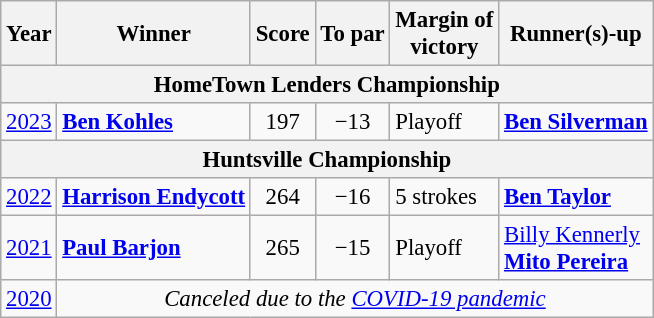<table class=wikitable style=font-size:95%>
<tr>
<th>Year</th>
<th>Winner</th>
<th>Score</th>
<th>To par</th>
<th>Margin of<br>victory</th>
<th>Runner(s)-up</th>
</tr>
<tr>
<th colspan=6>HomeTown Lenders Championship</th>
</tr>
<tr>
<td><a href='#'>2023</a></td>
<td> <strong><a href='#'>Ben Kohles</a></strong></td>
<td align=center>197</td>
<td align=center>−13</td>
<td>Playoff</td>
<td> <strong><a href='#'>Ben Silverman</a></strong></td>
</tr>
<tr>
<th colspan=6>Huntsville Championship</th>
</tr>
<tr>
<td><a href='#'>2022</a></td>
<td> <strong><a href='#'>Harrison Endycott</a></strong></td>
<td align=center>264</td>
<td align=center>−16</td>
<td>5 strokes</td>
<td> <strong><a href='#'>Ben Taylor</a></strong></td>
</tr>
<tr>
<td><a href='#'>2021</a></td>
<td> <strong><a href='#'>Paul Barjon</a></strong></td>
<td align=center>265</td>
<td align=center>−15</td>
<td>Playoff</td>
<td> <a href='#'>Billy Kennerly</a><br> <strong><a href='#'>Mito Pereira</a></strong></td>
</tr>
<tr>
<td><a href='#'>2020</a></td>
<td colspan=5 align=center><em>Canceled due to the <a href='#'>COVID-19 pandemic</a></em></td>
</tr>
</table>
